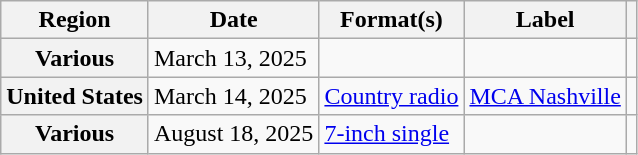<table class="wikitable plainrowheaders">
<tr>
<th scope="col">Region</th>
<th scope="col">Date</th>
<th scope="col">Format(s)</th>
<th scope="col">Label</th>
<th scope="col"></th>
</tr>
<tr>
<th scope="row">Various</th>
<td>March 13, 2025</td>
<td></td>
<td></td>
<td style="text-align:center"></td>
</tr>
<tr>
<th scope="row">United States</th>
<td>March 14, 2025</td>
<td><a href='#'>Country radio</a></td>
<td><a href='#'>MCA Nashville</a></td>
<td style="text-align:center"></td>
</tr>
<tr>
<th scope="row">Various</th>
<td>August 18, 2025</td>
<td><a href='#'>7-inch single</a></td>
<td></td>
<td style="text-align:center"></td>
</tr>
</table>
